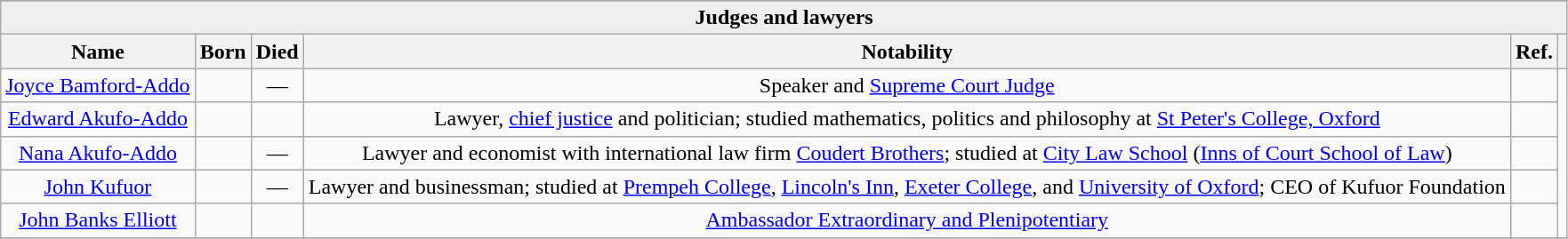<table class="wikitable sortable" style="text-align: centre;">
<tr ">
</tr>
<tr bgcolor=#EEEEEE>
<td align=center colspan=6><strong>Judges and lawyers</strong></td>
</tr>
<tr>
<th class="unsortable">Name</th>
<th class="unsortable">Born</th>
<th class="unsortable">Died</th>
<th class="unsortable">Notability</th>
<th class="unsortable">Ref.</th>
<th class="unsortable"></th>
</tr>
<tr>
<td align=center><a href='#'>Joyce Bamford-Addo</a></td>
<td align=center></td>
<td align=center>—</td>
<td align=center>Speaker and <a href='#'>Supreme Court Judge</a></td>
<td align=center><br></td>
<td align=center rowspan="5"><br></td>
</tr>
<tr>
<td align=center><a href='#'>Edward Akufo-Addo</a></td>
<td align=center></td>
<td align=center></td>
<td align=center>Lawyer, <a href='#'>chief justice</a> and politician; studied mathematics, politics and philosophy at <a href='#'>St Peter's College, Oxford</a></td>
<td align=center></td>
</tr>
<tr>
<td align=center><a href='#'>Nana Akufo-Addo</a></td>
<td align=center></td>
<td align=center>—</td>
<td align=center>Lawyer and economist with international law firm <a href='#'>Coudert Brothers</a>; studied at <a href='#'>City Law School</a> (<a href='#'>Inns of Court School of Law</a>)</td>
<td align=center></td>
</tr>
<tr>
<td align=center><a href='#'>John Kufuor</a></td>
<td align=center></td>
<td align=center>—</td>
<td align=center>Lawyer and businessman; studied at <a href='#'>Prempeh College</a>, <a href='#'>Lincoln's Inn</a>, <a href='#'>Exeter College</a>, and <a href='#'>University of Oxford</a>; CEO of Kufuor Foundation</td>
<td align=center></td>
</tr>
<tr>
<td align=center><a href='#'>John Banks Elliott</a></td>
<td align=center></td>
<td align=center></td>
<td align=center><a href='#'>Ambassador Extraordinary and Plenipotentiary</a></td>
<td align=center><br></td>
</tr>
<tr>
</tr>
</table>
